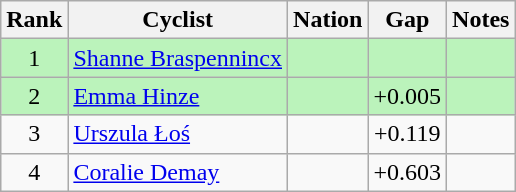<table class="wikitable" style="text-align:center">
<tr>
<th>Rank</th>
<th>Cyclist</th>
<th>Nation</th>
<th>Gap</th>
<th>Notes</th>
</tr>
<tr bgcolor=#bbf3bb>
<td>1</td>
<td align=left><a href='#'>Shanne Braspennincx</a></td>
<td align=left></td>
<td></td>
<td></td>
</tr>
<tr bgcolor=#bbf3bb>
<td>2</td>
<td align=left><a href='#'>Emma Hinze</a></td>
<td align=left></td>
<td>+0.005</td>
<td></td>
</tr>
<tr>
<td>3</td>
<td align=left><a href='#'>Urszula Łoś</a></td>
<td align=left></td>
<td>+0.119</td>
<td></td>
</tr>
<tr>
<td>4</td>
<td align=left><a href='#'>Coralie Demay</a></td>
<td align=left></td>
<td>+0.603</td>
<td></td>
</tr>
</table>
